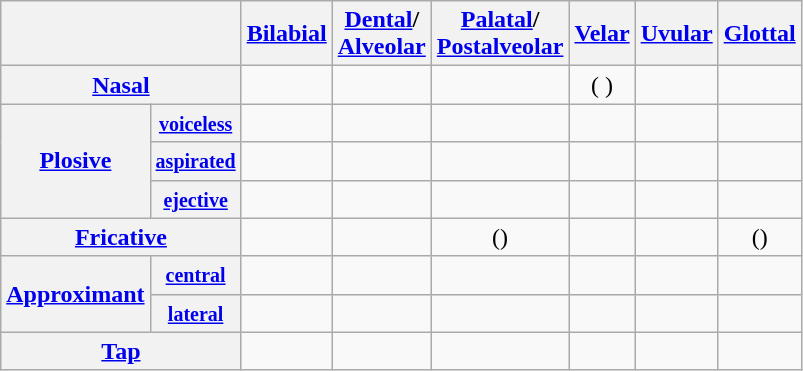<table class="wikitable" style="text-align: center;">
<tr>
<th colspan="2"></th>
<th><a href='#'>Bilabial</a></th>
<th><a href='#'>Dental</a>/<br><a href='#'>Alveolar</a></th>
<th><a href='#'>Palatal</a>/<br><a href='#'>Postalveolar</a></th>
<th><a href='#'>Velar</a></th>
<th><a href='#'>Uvular</a></th>
<th><a href='#'>Glottal</a></th>
</tr>
<tr>
<th colspan="2"><a href='#'>Nasal</a></th>
<td></td>
<td></td>
<td> </td>
<td>( )</td>
<td></td>
<td></td>
</tr>
<tr>
<th rowspan="3"><a href='#'>Plosive</a></th>
<th><small><a href='#'>voiceless</a></small></th>
<td></td>
<td></td>
<td> </td>
<td></td>
<td></td>
<td></td>
</tr>
<tr>
<th><small><a href='#'>aspirated</a></small></th>
<td> </td>
<td> </td>
<td> </td>
<td> </td>
<td> </td>
<td></td>
</tr>
<tr>
<th><small><a href='#'>ejective</a></small></th>
<td></td>
<td></td>
<td> </td>
<td></td>
<td></td>
<td></td>
</tr>
<tr>
<th colspan="2"><a href='#'>Fricative</a></th>
<td></td>
<td></td>
<td>()</td>
<td> </td>
<td> </td>
<td>()</td>
</tr>
<tr>
<th rowspan="2"><a href='#'>Approximant</a></th>
<th><small><a href='#'>central</a></small></th>
<td></td>
<td></td>
<td> </td>
<td></td>
<td></td>
<td></td>
</tr>
<tr>
<th><small><a href='#'>lateral</a></small></th>
<td></td>
<td></td>
<td> </td>
<td></td>
<td></td>
<td></td>
</tr>
<tr>
<th colspan="2"><a href='#'>Tap</a></th>
<td></td>
<td> </td>
<td></td>
<td></td>
<td></td>
<td></td>
</tr>
</table>
